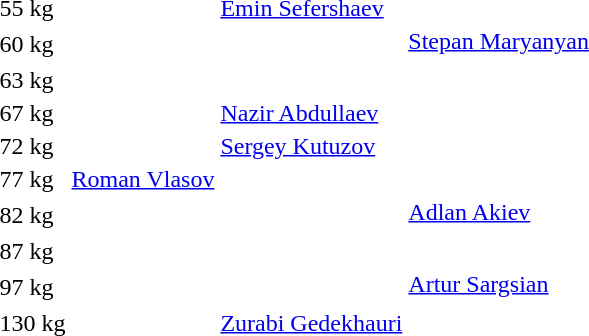<table>
<tr>
<td rowspan=2>55 kg<br></td>
<td rowspan=2></td>
<td rowspan=2><a href='#'>Emin Sefershaev</a><br></td>
<td></td>
</tr>
<tr>
<td></td>
</tr>
<tr>
<td rowspan=2>60 kg<br></td>
<td rowspan=2></td>
<td rowspan=2></td>
<td><a href='#'>Stepan Maryanyan</a><br></td>
</tr>
<tr>
<td></td>
</tr>
<tr>
<td rowspan=2>63 kg<br></td>
<td rowspan=2></td>
<td rowspan=2></td>
<td></td>
</tr>
<tr>
<td></td>
</tr>
<tr>
<td rowspan=2>67 kg<br></td>
<td rowspan=2></td>
<td rowspan=2><a href='#'>Nazir Abdullaev</a><br></td>
<td></td>
</tr>
<tr>
<td></td>
</tr>
<tr>
<td rowspan=2>72 kg<br></td>
<td rowspan=2></td>
<td rowspan=2><a href='#'>Sergey Kutuzov</a><br></td>
<td></td>
</tr>
<tr>
<td></td>
</tr>
<tr>
<td rowspan=2>77 kg<br></td>
<td rowspan=2><a href='#'>Roman Vlasov</a><br></td>
<td rowspan=2></td>
<td></td>
</tr>
<tr>
<td></td>
</tr>
<tr>
<td rowspan=2>82 kg<br></td>
<td rowspan=2></td>
<td rowspan=2></td>
<td><a href='#'>Adlan Akiev</a><br></td>
</tr>
<tr>
<td></td>
</tr>
<tr>
<td rowspan=2>87 kg<br></td>
<td rowspan=2></td>
<td rowspan=2></td>
<td></td>
</tr>
<tr>
<td></td>
</tr>
<tr>
<td rowspan=2>97 kg<br></td>
<td rowspan=2></td>
<td rowspan=2></td>
<td><a href='#'>Artur Sargsian</a><br></td>
</tr>
<tr>
<td></td>
</tr>
<tr>
<td rowspan=2>130 kg<br></td>
<td rowspan=2></td>
<td rowspan=2><a href='#'>Zurabi Gedekhauri</a><br></td>
<td></td>
</tr>
<tr>
<td></td>
</tr>
</table>
